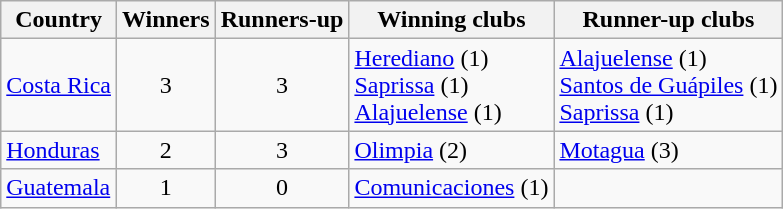<table class="wikitable">
<tr>
<th>Country</th>
<th>Winners</th>
<th>Runners-up</th>
<th>Winning clubs</th>
<th>Runner-up clubs</th>
</tr>
<tr>
<td> <a href='#'>Costa Rica</a></td>
<td align=center>3</td>
<td align=center>3</td>
<td><a href='#'>Herediano</a> (1)<br><a href='#'>Saprissa</a> (1)<br><a href='#'>Alajuelense</a> (1)</td>
<td><a href='#'>Alajuelense</a> (1)<br><a href='#'>Santos de Guápiles</a> (1) <br><a href='#'>Saprissa</a> (1)</td>
</tr>
<tr>
<td> <a href='#'>Honduras</a></td>
<td align=center>2</td>
<td align=center>3</td>
<td><a href='#'>Olimpia</a> (2)</td>
<td><a href='#'>Motagua</a> (3)</td>
</tr>
<tr>
<td> <a href='#'>Guatemala</a></td>
<td align=center>1</td>
<td align=center>0</td>
<td><a href='#'>Comunicaciones</a> (1)</td>
<td></td>
</tr>
</table>
